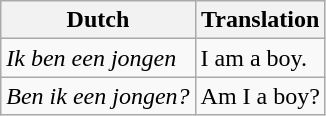<table class="wikitable">
<tr>
<th>Dutch</th>
<th>Translation</th>
</tr>
<tr>
<td><em>Ik ben een jongen</em></td>
<td>I am a boy.</td>
</tr>
<tr>
<td><em>Ben ik een jongen?</em></td>
<td>Am I a boy?</td>
</tr>
</table>
